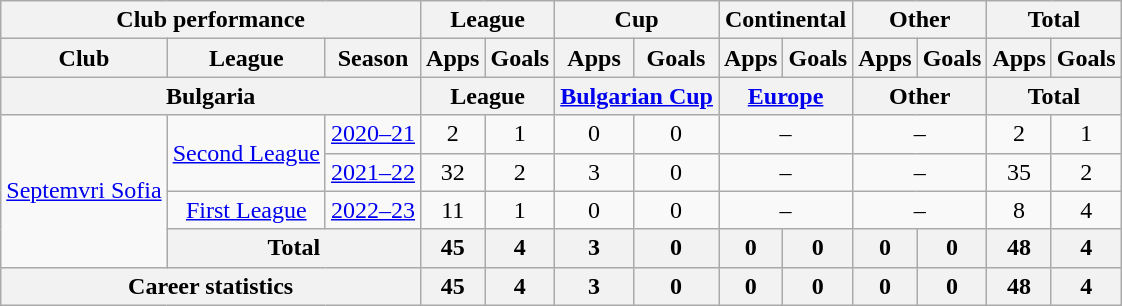<table class="wikitable" style="text-align: center">
<tr>
<th Colspan="3">Club performance</th>
<th Colspan="2">League</th>
<th Colspan="2">Cup</th>
<th Colspan="2">Continental</th>
<th Colspan="2">Other</th>
<th Colspan="3">Total</th>
</tr>
<tr>
<th>Club</th>
<th>League</th>
<th>Season</th>
<th>Apps</th>
<th>Goals</th>
<th>Apps</th>
<th>Goals</th>
<th>Apps</th>
<th>Goals</th>
<th>Apps</th>
<th>Goals</th>
<th>Apps</th>
<th>Goals</th>
</tr>
<tr>
<th Colspan="3">Bulgaria</th>
<th Colspan="2">League</th>
<th Colspan="2"><a href='#'>Bulgarian Cup</a></th>
<th Colspan="2"><a href='#'>Europe</a></th>
<th Colspan="2">Other</th>
<th Colspan="2">Total</th>
</tr>
<tr>
<td rowspan="4" valign="center"><a href='#'>Septemvri Sofia</a></td>
<td rowspan="2"><a href='#'>Second League</a></td>
<td><a href='#'>2020–21</a></td>
<td>2</td>
<td>1</td>
<td>0</td>
<td>0</td>
<td colspan="2">–</td>
<td colspan="2">–</td>
<td>2</td>
<td>1</td>
</tr>
<tr>
<td><a href='#'>2021–22</a></td>
<td>32</td>
<td>2</td>
<td>3</td>
<td>0</td>
<td colspan="2">–</td>
<td colspan="2">–</td>
<td>35</td>
<td>2</td>
</tr>
<tr>
<td rowspan="1"><a href='#'>First League</a></td>
<td><a href='#'>2022–23</a></td>
<td>11</td>
<td>1</td>
<td>0</td>
<td>0</td>
<td colspan="2">–</td>
<td colspan="2">–</td>
<td>8</td>
<td>4</td>
</tr>
<tr>
<th colspan=2>Total</th>
<th>45</th>
<th>4</th>
<th>3</th>
<th>0</th>
<th>0</th>
<th>0</th>
<th>0</th>
<th>0</th>
<th>48</th>
<th>4</th>
</tr>
<tr>
<th colspan="3">Career statistics</th>
<th>45</th>
<th>4</th>
<th>3</th>
<th>0</th>
<th>0</th>
<th>0</th>
<th>0</th>
<th>0</th>
<th>48</th>
<th>4</th>
</tr>
</table>
